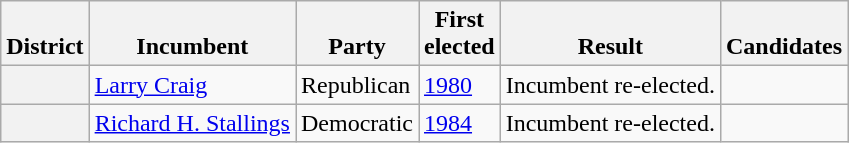<table class=wikitable>
<tr valign=bottom>
<th>District</th>
<th>Incumbent</th>
<th>Party</th>
<th>First<br>elected</th>
<th>Result</th>
<th>Candidates</th>
</tr>
<tr>
<th></th>
<td><a href='#'>Larry Craig</a></td>
<td>Republican</td>
<td><a href='#'>1980</a></td>
<td>Incumbent re-elected.</td>
<td nowrap></td>
</tr>
<tr>
<th></th>
<td><a href='#'>Richard H. Stallings</a></td>
<td>Democratic</td>
<td><a href='#'>1984</a></td>
<td>Incumbent re-elected.</td>
<td nowrap></td>
</tr>
</table>
